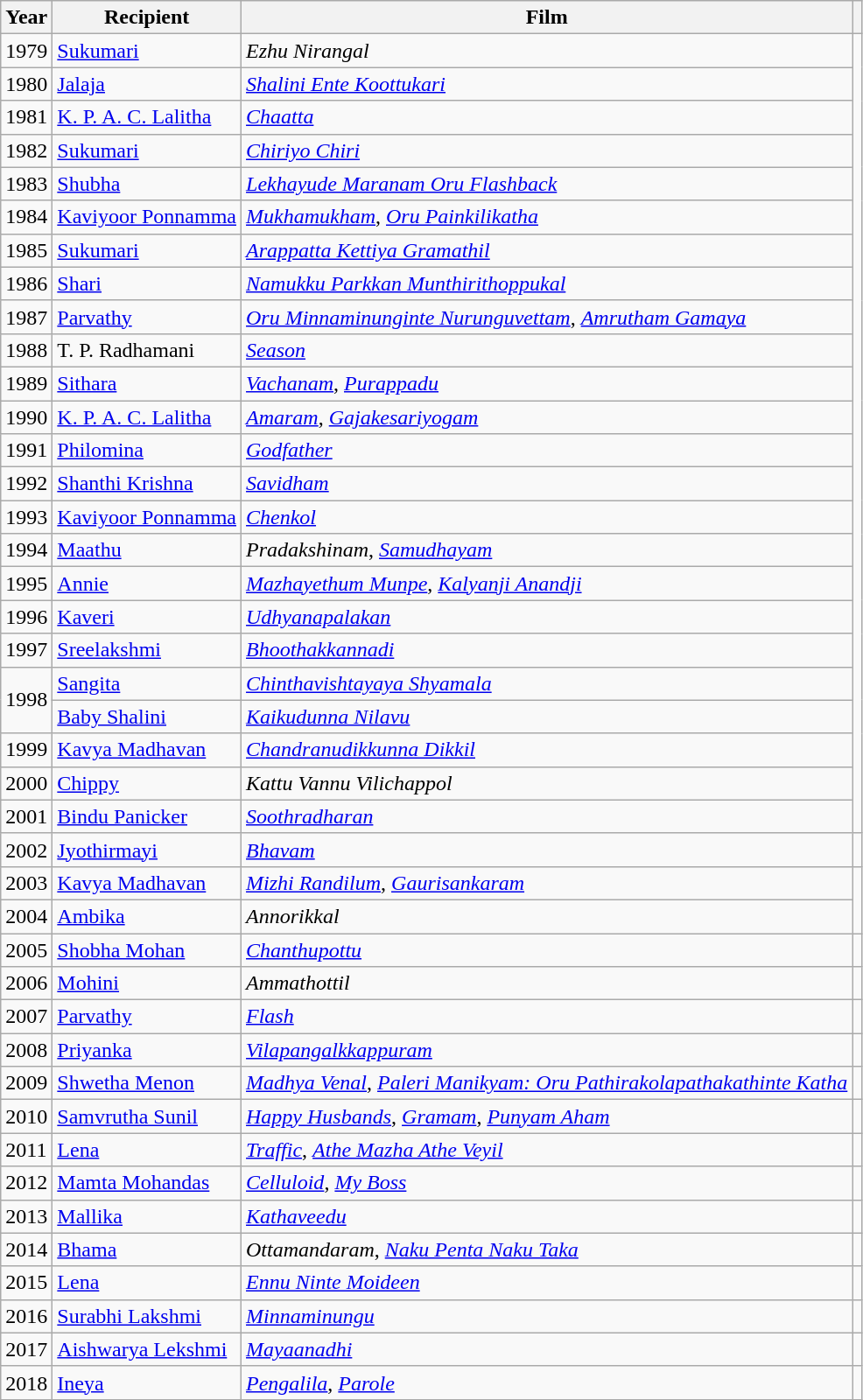<table class="wikitable">
<tr>
<th>Year</th>
<th>Recipient</th>
<th>Film</th>
<th></th>
</tr>
<tr>
<td>1979</td>
<td><a href='#'>Sukumari</a></td>
<td><em>Ezhu Nirangal</em></td>
<td rowspan=24></td>
</tr>
<tr>
<td>1980</td>
<td><a href='#'>Jalaja</a></td>
<td><em><a href='#'>Shalini Ente Koottukari</a></em></td>
</tr>
<tr>
<td>1981</td>
<td><a href='#'>K. P. A. C. Lalitha</a></td>
<td><em><a href='#'>Chaatta</a></em></td>
</tr>
<tr>
<td>1982</td>
<td><a href='#'>Sukumari</a></td>
<td><em><a href='#'>Chiriyo Chiri</a></em></td>
</tr>
<tr>
<td>1983</td>
<td><a href='#'>Shubha</a></td>
<td><em><a href='#'>Lekhayude Maranam Oru Flashback</a></em></td>
</tr>
<tr>
<td>1984</td>
<td><a href='#'>Kaviyoor Ponnamma</a></td>
<td><em><a href='#'>Mukhamukham</a></em>, <em><a href='#'>Oru Painkilikatha</a></em></td>
</tr>
<tr>
<td>1985</td>
<td><a href='#'>Sukumari</a></td>
<td><em><a href='#'>Arappatta Kettiya Gramathil</a></em></td>
</tr>
<tr>
<td>1986</td>
<td><a href='#'>Shari</a></td>
<td><em><a href='#'>Namukku Parkkan Munthirithoppukal</a></em></td>
</tr>
<tr>
<td>1987</td>
<td><a href='#'>Parvathy</a></td>
<td><em><a href='#'>Oru Minnaminunginte Nurunguvettam</a></em>, <em><a href='#'>Amrutham Gamaya</a></em></td>
</tr>
<tr>
<td>1988</td>
<td>T. P. Radhamani</td>
<td><em><a href='#'>Season</a></em></td>
</tr>
<tr>
<td>1989</td>
<td><a href='#'>Sithara</a></td>
<td><em><a href='#'>Vachanam</a></em>, <em><a href='#'>Purappadu</a></em></td>
</tr>
<tr>
<td>1990</td>
<td><a href='#'>K. P. A. C. Lalitha</a></td>
<td><em><a href='#'>Amaram</a></em>, <em><a href='#'>Gajakesariyogam</a></em></td>
</tr>
<tr>
<td>1991</td>
<td><a href='#'>Philomina</a></td>
<td><em><a href='#'>Godfather</a></em></td>
</tr>
<tr>
<td>1992</td>
<td><a href='#'>Shanthi Krishna</a></td>
<td><em><a href='#'>Savidham</a></em></td>
</tr>
<tr>
<td>1993</td>
<td><a href='#'>Kaviyoor Ponnamma</a></td>
<td><em><a href='#'>Chenkol</a></em></td>
</tr>
<tr>
<td>1994</td>
<td><a href='#'>Maathu</a></td>
<td><em>Pradakshinam</em>, <em><a href='#'>Samudhayam</a></em></td>
</tr>
<tr>
<td>1995</td>
<td><a href='#'>Annie</a></td>
<td><em><a href='#'>Mazhayethum Munpe</a></em>, <em><a href='#'>Kalyanji Anandji</a></em></td>
</tr>
<tr>
<td>1996</td>
<td><a href='#'>Kaveri</a></td>
<td><em><a href='#'>Udhyanapalakan</a></em></td>
</tr>
<tr>
<td>1997</td>
<td><a href='#'>Sreelakshmi</a></td>
<td><em><a href='#'>Bhoothakkannadi</a></em></td>
</tr>
<tr>
<td rowspan=2>1998</td>
<td><a href='#'>Sangita</a></td>
<td><em><a href='#'>Chinthavishtayaya Shyamala</a></em></td>
</tr>
<tr>
<td><a href='#'>Baby Shalini</a></td>
<td><em><a href='#'>Kaikudunna Nilavu</a></em></td>
</tr>
<tr>
<td>1999</td>
<td><a href='#'>Kavya Madhavan</a></td>
<td><em><a href='#'>Chandranudikkunna Dikkil</a></em></td>
</tr>
<tr>
<td>2000</td>
<td><a href='#'>Chippy</a></td>
<td><em>Kattu Vannu Vilichappol</em></td>
</tr>
<tr>
<td>2001</td>
<td><a href='#'>Bindu Panicker</a></td>
<td><em><a href='#'>Soothradharan</a></em></td>
</tr>
<tr>
<td>2002</td>
<td><a href='#'>Jyothirmayi</a></td>
<td><em><a href='#'>Bhavam</a></em></td>
<td></td>
</tr>
<tr>
<td>2003</td>
<td><a href='#'>Kavya Madhavan</a></td>
<td><em><a href='#'>Mizhi Randilum</a></em>, <em><a href='#'>Gaurisankaram</a></em></td>
<td rowspan=2></td>
</tr>
<tr>
<td>2004</td>
<td><a href='#'>Ambika</a></td>
<td><em>Annorikkal</em></td>
</tr>
<tr>
<td>2005</td>
<td><a href='#'>Shobha Mohan</a></td>
<td><em><a href='#'>Chanthupottu</a></em></td>
<td></td>
</tr>
<tr>
<td>2006</td>
<td><a href='#'>Mohini</a></td>
<td><em>Ammathottil</em></td>
<td></td>
</tr>
<tr>
<td>2007</td>
<td><a href='#'>Parvathy</a></td>
<td><em><a href='#'>Flash</a></em></td>
<td></td>
</tr>
<tr>
<td>2008</td>
<td><a href='#'>Priyanka</a></td>
<td><em><a href='#'>Vilapangalkkappuram</a></em></td>
<td></td>
</tr>
<tr>
<td>2009</td>
<td><a href='#'>Shwetha Menon</a></td>
<td><em><a href='#'>Madhya Venal</a></em>, <em><a href='#'>Paleri Manikyam: Oru Pathirakolapathakathinte Katha</a></em></td>
<td></td>
</tr>
<tr>
<td>2010</td>
<td><a href='#'>Samvrutha Sunil</a></td>
<td><em><a href='#'>Happy Husbands</a></em>, <em><a href='#'>Gramam</a></em>, <em><a href='#'>Punyam Aham</a></em></td>
<td></td>
</tr>
<tr>
<td>2011</td>
<td><a href='#'>Lena</a></td>
<td><em><a href='#'>Traffic</a></em>, <em><a href='#'>Athe Mazha Athe Veyil</a></em></td>
<td></td>
</tr>
<tr>
<td>2012</td>
<td><a href='#'>Mamta Mohandas</a></td>
<td><em><a href='#'>Celluloid</a></em>, <em><a href='#'>My Boss</a></em></td>
<td></td>
</tr>
<tr>
<td>2013</td>
<td><a href='#'>Mallika</a></td>
<td><em><a href='#'>Kathaveedu</a></em></td>
<td></td>
</tr>
<tr>
<td>2014</td>
<td><a href='#'>Bhama</a></td>
<td><em>Ottamandaram</em>, <em><a href='#'>Naku Penta Naku Taka</a></em></td>
<td></td>
</tr>
<tr>
<td>2015</td>
<td><a href='#'>Lena</a></td>
<td><em><a href='#'>Ennu Ninte Moideen</a></em></td>
<td></td>
</tr>
<tr>
<td>2016</td>
<td><a href='#'>Surabhi Lakshmi</a></td>
<td><em><a href='#'>Minnaminungu</a></em></td>
<td></td>
</tr>
<tr>
<td>2017</td>
<td><a href='#'>Aishwarya Lekshmi</a></td>
<td><em><a href='#'>Mayaanadhi</a></em></td>
<td></td>
</tr>
<tr>
<td>2018</td>
<td><a href='#'>Ineya</a></td>
<td><em><a href='#'>Pengalila</a></em>, <em><a href='#'>Parole</a></em></td>
<td></td>
</tr>
</table>
